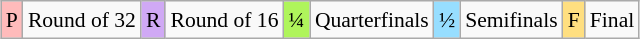<table class="wikitable" style="margin:0.5em auto; font-size:90%; line-height:1.25em; text-align:center;">
<tr>
<td bgcolor="#FFBBBB" align=center>P</td>
<td>Round of 32</td>
<td bgcolor="#D0A9F5" align=center>R</td>
<td>Round of 16</td>
<td bgcolor="#AFF55B" align=center>¼</td>
<td>Quarterfinals</td>
<td bgcolor="#97DEFF" align=center>½</td>
<td>Semifinals</td>
<td bgcolor="#FFDF80" align=center>F</td>
<td>Final</td>
</tr>
</table>
